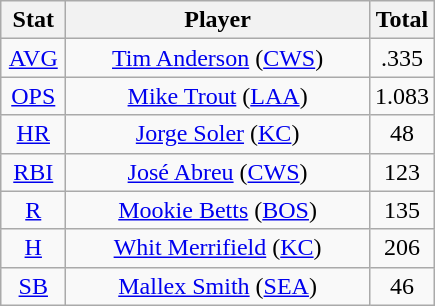<table class="wikitable" style="text-align:center;">
<tr>
<th style="width:15%;">Stat</th>
<th>Player</th>
<th style="width:15%;">Total</th>
</tr>
<tr>
<td><a href='#'>AVG</a></td>
<td><a href='#'>Tim Anderson</a> (<a href='#'>CWS</a>)</td>
<td>.335</td>
</tr>
<tr>
<td><a href='#'>OPS</a></td>
<td><a href='#'>Mike Trout</a> (<a href='#'>LAA</a>)</td>
<td>1.083</td>
</tr>
<tr>
<td><a href='#'>HR</a></td>
<td><a href='#'>Jorge Soler</a> (<a href='#'>KC</a>)</td>
<td>48</td>
</tr>
<tr>
<td><a href='#'>RBI</a></td>
<td><a href='#'>José Abreu</a> (<a href='#'>CWS</a>)</td>
<td>123</td>
</tr>
<tr>
<td><a href='#'>R</a></td>
<td><a href='#'>Mookie Betts</a> (<a href='#'>BOS</a>)</td>
<td>135</td>
</tr>
<tr>
<td><a href='#'>H</a></td>
<td><a href='#'>Whit Merrifield</a> (<a href='#'>KC</a>)</td>
<td>206</td>
</tr>
<tr>
<td><a href='#'>SB</a></td>
<td><a href='#'>Mallex Smith</a> (<a href='#'>SEA</a>)</td>
<td>46</td>
</tr>
</table>
